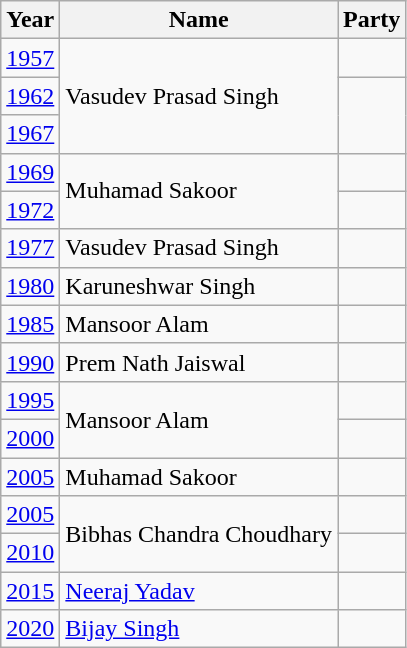<table class="wikitable sortable">
<tr>
<th>Year</th>
<th>Name</th>
<th colspan="2">Party</th>
</tr>
<tr>
<td><a href='#'>1957</a></td>
<td rowspan="3">Vasudev Prasad Singh</td>
<td></td>
</tr>
<tr>
<td><a href='#'>1962</a></td>
</tr>
<tr>
<td><a href='#'>1967</a></td>
</tr>
<tr>
<td><a href='#'>1969</a></td>
<td rowspan="2">Muhamad Sakoor</td>
<td></td>
</tr>
<tr>
<td><a href='#'>1972</a></td>
<td></td>
</tr>
<tr>
<td><a href='#'>1977</a></td>
<td>Vasudev Prasad Singh</td>
<td></td>
</tr>
<tr>
<td><a href='#'>1980</a></td>
<td>Karuneshwar Singh</td>
<td></td>
</tr>
<tr>
<td><a href='#'>1985</a></td>
<td>Mansoor Alam</td>
<td></td>
</tr>
<tr>
<td><a href='#'>1990</a></td>
<td>Prem Nath Jaiswal</td>
<td></td>
</tr>
<tr>
<td><a href='#'>1995</a></td>
<td rowspan="2">Mansoor Alam</td>
<td></td>
</tr>
<tr>
<td><a href='#'>2000</a></td>
<td></td>
</tr>
<tr>
<td><a href='#'>2005</a></td>
<td>Muhamad Sakoor</td>
<td></td>
</tr>
<tr>
<td><a href='#'>2005</a></td>
<td rowspan="2">Bibhas Chandra Choudhary</td>
<td></td>
</tr>
<tr>
<td><a href='#'>2010</a></td>
</tr>
<tr>
<td><a href='#'>2015</a></td>
<td><a href='#'>Neeraj Yadav</a></td>
<td></td>
</tr>
<tr>
<td><a href='#'>2020</a></td>
<td><a href='#'>Bijay Singh</a></td>
<td></td>
</tr>
</table>
